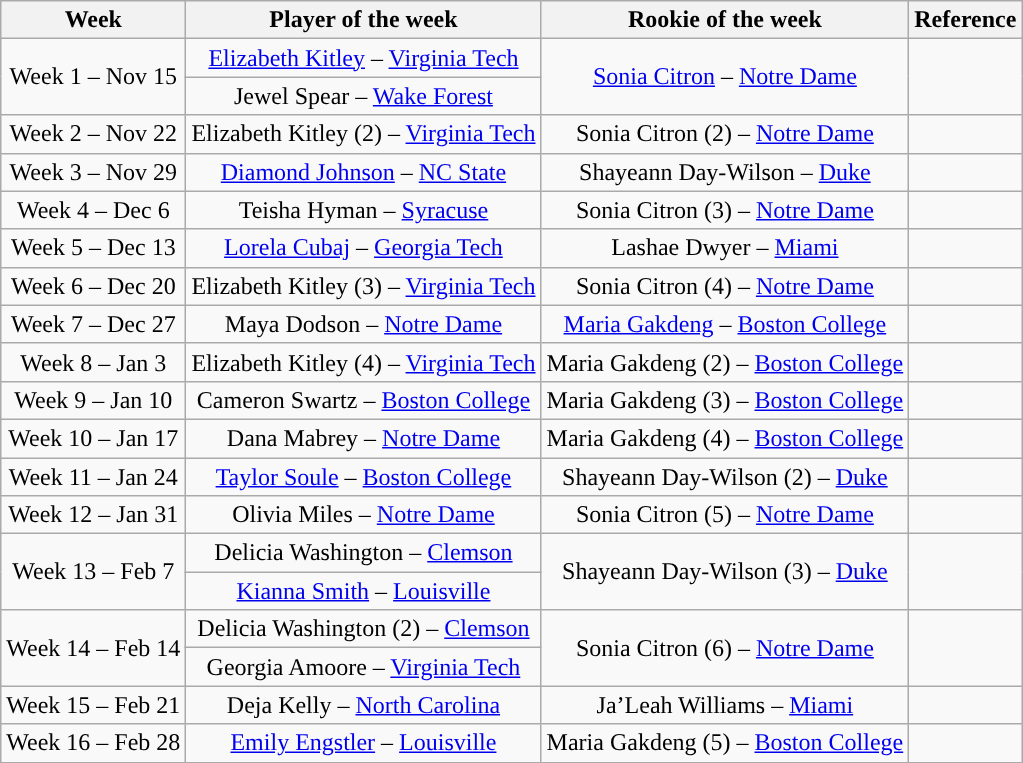<table class="wikitable" border="1" style="text-align: center;">
<tr>
<th>Week</th>
<th>Player of the week</th>
<th>Rookie of the week</th>
<th>Reference</th>
</tr>
<tr>
<td rowspan=2>Week 1 – Nov 15</td>
<td><a href='#'>Elizabeth Kitley</a> – <a href='#'>Virginia Tech</a></td>
<td rowspan=2><a href='#'>Sonia Citron</a> – <a href='#'>Notre Dame</a></td>
<td rowspan=2></td>
</tr>
<tr>
<td>Jewel Spear – <a href='#'>Wake Forest</a></td>
</tr>
<tr>
<td>Week 2 – Nov 22</td>
<td>Elizabeth Kitley (2) – <a href='#'>Virginia Tech</a></td>
<td>Sonia Citron (2) – <a href='#'>Notre Dame</a></td>
<td></td>
</tr>
<tr>
<td>Week 3 – Nov 29</td>
<td><a href='#'>Diamond Johnson</a> – <a href='#'>NC State</a></td>
<td>Shayeann Day-Wilson – <a href='#'>Duke</a></td>
<td></td>
</tr>
<tr>
<td>Week 4 – Dec 6</td>
<td>Teisha Hyman – <a href='#'>Syracuse</a></td>
<td>Sonia Citron (3) – <a href='#'>Notre Dame</a></td>
<td></td>
</tr>
<tr>
<td>Week 5 – Dec 13</td>
<td><a href='#'>Lorela Cubaj</a> – <a href='#'>Georgia Tech</a></td>
<td>Lashae Dwyer – <a href='#'>Miami</a></td>
<td></td>
</tr>
<tr>
<td>Week 6 – Dec 20</td>
<td>Elizabeth Kitley (3) – <a href='#'>Virginia Tech</a></td>
<td>Sonia Citron (4) – <a href='#'>Notre Dame</a></td>
<td></td>
</tr>
<tr>
<td>Week 7 – Dec 27</td>
<td>Maya Dodson – <a href='#'>Notre Dame</a></td>
<td><a href='#'>Maria Gakdeng</a> – <a href='#'>Boston College</a></td>
<td></td>
</tr>
<tr>
<td>Week 8 – Jan 3</td>
<td>Elizabeth Kitley (4) – <a href='#'>Virginia Tech</a></td>
<td>Maria Gakdeng (2) – <a href='#'>Boston College</a></td>
<td></td>
</tr>
<tr>
<td>Week 9 – Jan 10</td>
<td>Cameron Swartz – <a href='#'>Boston College</a></td>
<td>Maria Gakdeng (3) – <a href='#'>Boston College</a></td>
<td></td>
</tr>
<tr>
<td>Week 10 – Jan 17</td>
<td>Dana Mabrey – <a href='#'>Notre Dame</a></td>
<td>Maria Gakdeng (4) – <a href='#'>Boston College</a></td>
<td></td>
</tr>
<tr>
<td>Week 11 – Jan 24</td>
<td><a href='#'>Taylor Soule</a> – <a href='#'>Boston College</a></td>
<td>Shayeann Day-Wilson (2) – <a href='#'>Duke</a></td>
<td></td>
</tr>
<tr>
<td>Week 12 – Jan 31</td>
<td>Olivia Miles – <a href='#'>Notre Dame</a></td>
<td>Sonia Citron (5) – <a href='#'>Notre Dame</a></td>
<td></td>
</tr>
<tr>
<td rowspan=2>Week 13 – Feb 7</td>
<td>Delicia Washington – <a href='#'>Clemson</a></td>
<td rowspan=2>Shayeann Day-Wilson (3) – <a href='#'>Duke</a></td>
<td rowspan=2></td>
</tr>
<tr>
<td><a href='#'>Kianna Smith</a> – <a href='#'>Louisville</a></td>
</tr>
<tr>
<td rowspan=2>Week 14 – Feb 14</td>
<td>Delicia Washington (2) – <a href='#'>Clemson</a></td>
<td rowspan=2>Sonia Citron (6) – <a href='#'>Notre Dame</a></td>
<td rowspan=2></td>
</tr>
<tr>
<td>Georgia Amoore – <a href='#'>Virginia Tech</a></td>
</tr>
<tr>
<td>Week 15 – Feb 21</td>
<td>Deja Kelly – <a href='#'>North Carolina</a></td>
<td>Ja’Leah Williams – <a href='#'>Miami</a></td>
<td></td>
</tr>
<tr>
<td>Week 16 – Feb 28</td>
<td><a href='#'>Emily Engstler</a> – <a href='#'>Louisville</a></td>
<td>Maria Gakdeng (5) – <a href='#'>Boston College</a></td>
<td></td>
</tr>
</table>
